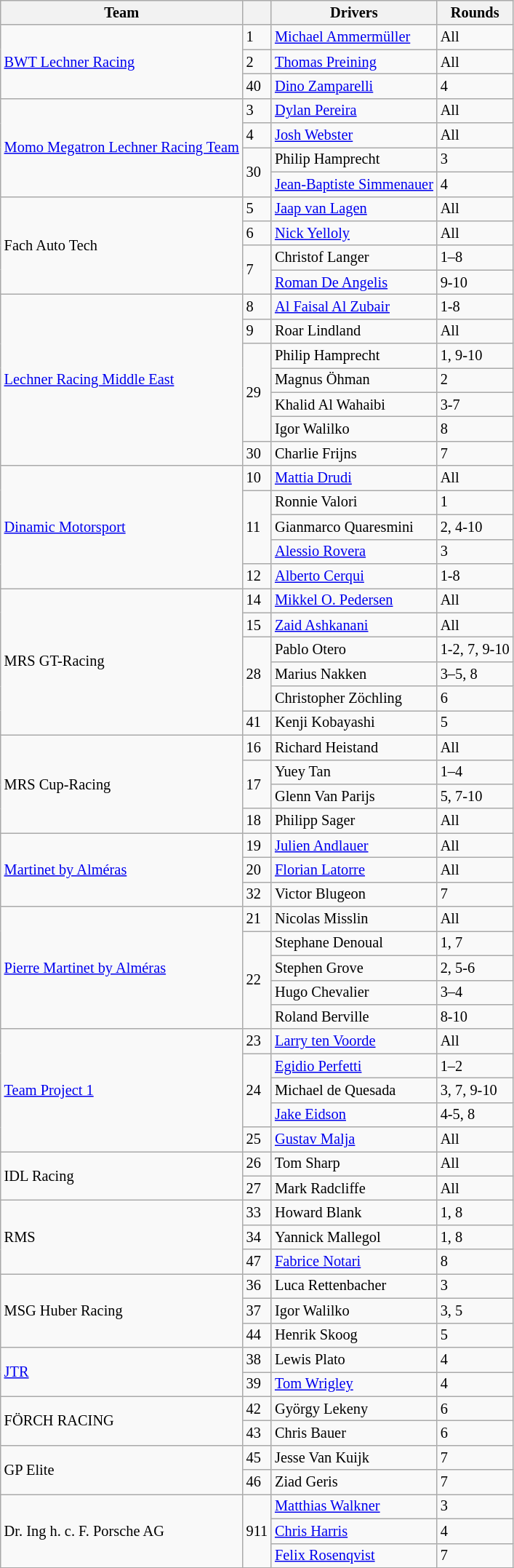<table class="wikitable" style="font-size: 85%;">
<tr>
<th>Team</th>
<th></th>
<th>Drivers</th>
<th>Rounds</th>
</tr>
<tr>
<td rowspan=3> <a href='#'>BWT Lechner Racing</a></td>
<td>1</td>
<td> <a href='#'>Michael Ammermüller</a></td>
<td>All</td>
</tr>
<tr>
<td>2</td>
<td> <a href='#'>Thomas Preining</a></td>
<td>All</td>
</tr>
<tr>
<td>40</td>
<td> <a href='#'>Dino Zamparelli</a></td>
<td>4</td>
</tr>
<tr>
<td rowspan=4> <a href='#'>Momo Megatron Lechner Racing Team</a></td>
<td>3</td>
<td> <a href='#'>Dylan Pereira</a></td>
<td>All</td>
</tr>
<tr>
<td>4</td>
<td> <a href='#'>Josh Webster</a></td>
<td>All</td>
</tr>
<tr>
<td rowspan=2>30</td>
<td> Philip Hamprecht</td>
<td>3</td>
</tr>
<tr>
<td> <a href='#'>Jean-Baptiste Simmenauer</a></td>
<td>4</td>
</tr>
<tr>
<td rowspan=4> Fach Auto Tech</td>
<td>5</td>
<td> <a href='#'>Jaap van Lagen</a></td>
<td>All</td>
</tr>
<tr>
<td>6</td>
<td> <a href='#'>Nick Yelloly</a></td>
<td>All</td>
</tr>
<tr>
<td rowspan=2>7</td>
<td> Christof Langer</td>
<td>1–8</td>
</tr>
<tr>
<td> <a href='#'>Roman De Angelis</a></td>
<td>9-10</td>
</tr>
<tr>
<td rowspan=7> <a href='#'>Lechner Racing Middle East</a></td>
<td>8</td>
<td> <a href='#'>Al Faisal Al Zubair</a></td>
<td>1-8</td>
</tr>
<tr>
<td>9</td>
<td> Roar Lindland</td>
<td>All</td>
</tr>
<tr>
<td rowspan=4>29</td>
<td> Philip Hamprecht</td>
<td>1, 9-10</td>
</tr>
<tr>
<td> Magnus Öhman</td>
<td>2</td>
</tr>
<tr>
<td> Khalid Al Wahaibi</td>
<td>3-7</td>
</tr>
<tr>
<td> Igor Walilko</td>
<td>8</td>
</tr>
<tr>
<td>30</td>
<td> Charlie Frijns</td>
<td>7</td>
</tr>
<tr>
<td rowspan=5> <a href='#'>Dinamic Motorsport</a></td>
<td>10</td>
<td> <a href='#'>Mattia Drudi</a></td>
<td>All</td>
</tr>
<tr>
<td rowspan=3>11</td>
<td> Ronnie Valori</td>
<td>1</td>
</tr>
<tr>
<td> Gianmarco Quaresmini</td>
<td>2, 4-10</td>
</tr>
<tr>
<td> <a href='#'>Alessio Rovera</a></td>
<td>3</td>
</tr>
<tr>
<td>12</td>
<td> <a href='#'>Alberto Cerqui</a></td>
<td>1-8</td>
</tr>
<tr>
<td rowspan=6> MRS GT-Racing</td>
<td>14</td>
<td> <a href='#'>Mikkel O. Pedersen</a></td>
<td>All</td>
</tr>
<tr>
<td>15</td>
<td> <a href='#'>Zaid Ashkanani</a></td>
<td>All</td>
</tr>
<tr>
<td rowspan=3>28</td>
<td> Pablo Otero</td>
<td>1-2, 7, 9-10</td>
</tr>
<tr>
<td> Marius Nakken</td>
<td>3–5, 8</td>
</tr>
<tr>
<td> Christopher Zöchling</td>
<td>6</td>
</tr>
<tr>
<td>41</td>
<td> Kenji Kobayashi</td>
<td>5</td>
</tr>
<tr>
<td rowspan=4> MRS Cup-Racing</td>
<td>16</td>
<td> Richard Heistand</td>
<td>All</td>
</tr>
<tr>
<td rowspan=2>17</td>
<td> Yuey Tan</td>
<td>1–4</td>
</tr>
<tr>
<td> Glenn Van Parijs</td>
<td>5, 7-10</td>
</tr>
<tr>
<td>18</td>
<td> Philipp Sager</td>
<td>All</td>
</tr>
<tr>
<td rowspan=3> <a href='#'>Martinet by Alméras</a></td>
<td>19</td>
<td> <a href='#'>Julien Andlauer</a></td>
<td>All</td>
</tr>
<tr>
<td>20</td>
<td> <a href='#'>Florian Latorre</a></td>
<td>All</td>
</tr>
<tr>
<td>32</td>
<td> Victor Blugeon</td>
<td>7</td>
</tr>
<tr>
<td rowspan=5> <a href='#'>Pierre Martinet by Alméras</a></td>
<td>21</td>
<td> Nicolas Misslin</td>
<td>All</td>
</tr>
<tr>
<td rowspan=4>22</td>
<td> Stephane Denoual</td>
<td>1, 7</td>
</tr>
<tr>
<td> Stephen Grove</td>
<td>2, 5-6</td>
</tr>
<tr>
<td> Hugo Chevalier</td>
<td>3–4</td>
</tr>
<tr>
<td> Roland Berville</td>
<td>8-10</td>
</tr>
<tr>
<td rowspan=5> <a href='#'>Team Project 1</a></td>
<td>23</td>
<td> <a href='#'>Larry ten Voorde</a></td>
<td>All</td>
</tr>
<tr>
<td rowspan=3>24</td>
<td> <a href='#'>Egidio Perfetti</a></td>
<td>1–2</td>
</tr>
<tr>
<td> Michael de Quesada</td>
<td>3, 7, 9-10</td>
</tr>
<tr>
<td> <a href='#'>Jake Eidson</a></td>
<td>4-5, 8</td>
</tr>
<tr>
<td>25</td>
<td> <a href='#'>Gustav Malja</a></td>
<td>All</td>
</tr>
<tr>
<td rowspan=2> IDL Racing</td>
<td>26</td>
<td> Tom Sharp</td>
<td>All</td>
</tr>
<tr>
<td>27</td>
<td> Mark Radcliffe</td>
<td>All</td>
</tr>
<tr>
<td rowspan=3> RMS</td>
<td>33</td>
<td> Howard Blank</td>
<td>1, 8</td>
</tr>
<tr>
<td>34</td>
<td> Yannick Mallegol</td>
<td>1, 8</td>
</tr>
<tr>
<td>47</td>
<td> <a href='#'>Fabrice Notari</a></td>
<td>8</td>
</tr>
<tr>
<td rowspan=3> MSG Huber Racing</td>
<td>36</td>
<td> Luca Rettenbacher</td>
<td>3</td>
</tr>
<tr>
<td>37</td>
<td> Igor Walilko</td>
<td>3, 5</td>
</tr>
<tr>
<td>44</td>
<td> Henrik Skoog</td>
<td>5</td>
</tr>
<tr>
<td rowspan=2> <a href='#'>JTR</a></td>
<td>38</td>
<td> Lewis Plato</td>
<td>4</td>
</tr>
<tr>
<td>39</td>
<td> <a href='#'>Tom Wrigley</a></td>
<td>4</td>
</tr>
<tr>
<td rowspan=2> 	FÖRCH RACING</td>
<td>42</td>
<td> György Lekeny</td>
<td>6</td>
</tr>
<tr>
<td>43</td>
<td> Chris Bauer</td>
<td>6</td>
</tr>
<tr>
<td rowspan=2> GP Elite</td>
<td>45</td>
<td> Jesse Van Kuijk</td>
<td>7</td>
</tr>
<tr>
<td>46</td>
<td> Ziad Geris</td>
<td>7</td>
</tr>
<tr>
<td rowspan=3> Dr. Ing h. c. F. Porsche AG</td>
<td rowspan=3>911</td>
<td> <a href='#'>Matthias Walkner</a></td>
<td>3</td>
</tr>
<tr>
<td> <a href='#'>Chris Harris</a></td>
<td>4</td>
</tr>
<tr>
<td> <a href='#'>Felix Rosenqvist</a></td>
<td>7</td>
</tr>
<tr>
</tr>
</table>
